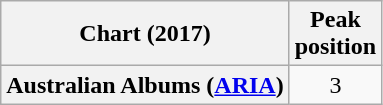<table class="wikitable plainrowheaders" style="text-align:center">
<tr>
<th scope="col">Chart (2017)</th>
<th scope="col">Peak<br>position</th>
</tr>
<tr>
<th scope="row">Australian Albums (<a href='#'>ARIA</a>)</th>
<td>3</td>
</tr>
</table>
